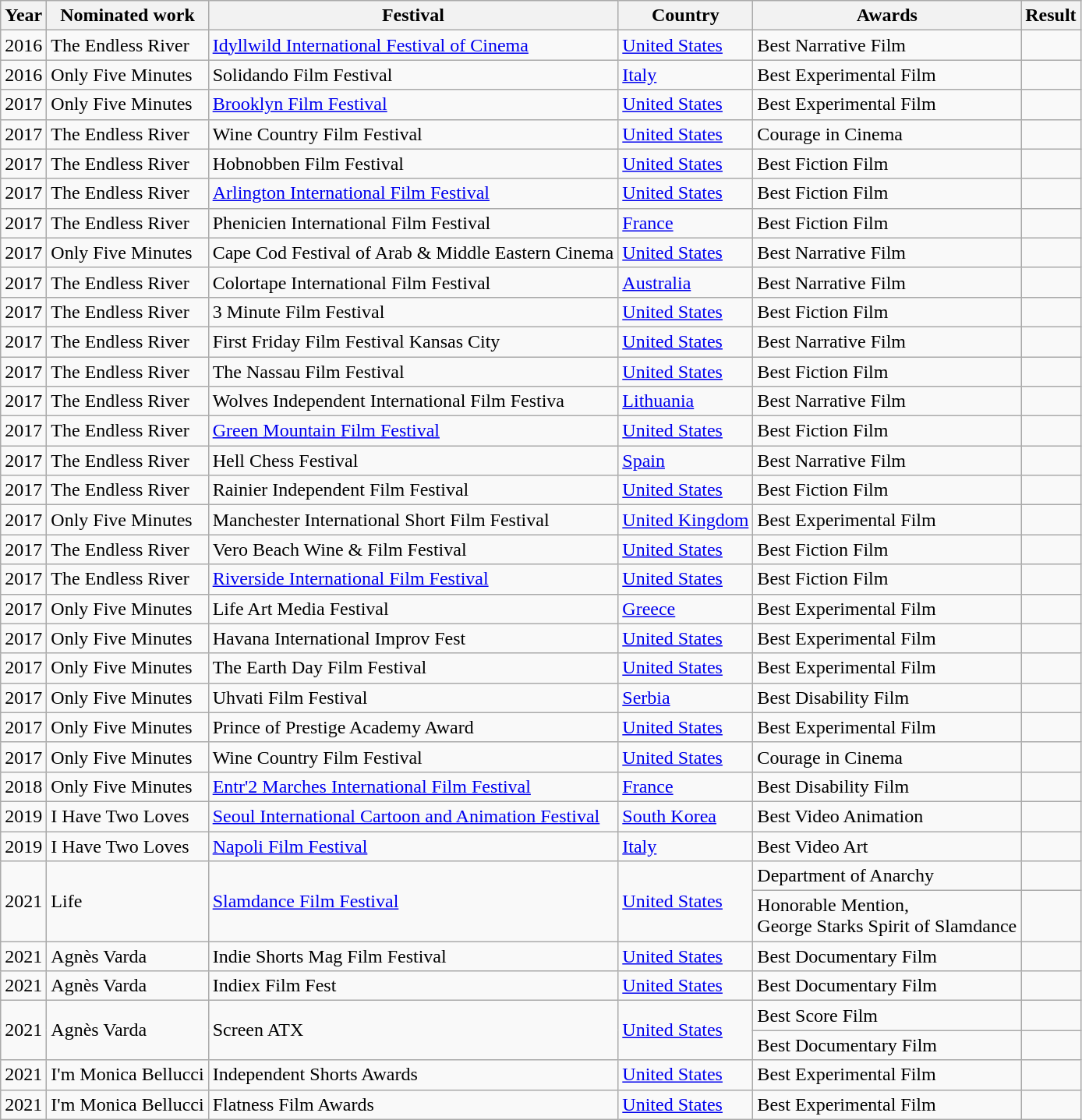<table class="wikitable sortable">
<tr>
<th>Year</th>
<th>Nominated work</th>
<th>Festival</th>
<th>Country</th>
<th>Awards</th>
<th>Result</th>
</tr>
<tr>
<td>2016</td>
<td>The Endless River</td>
<td><a href='#'>Idyllwild International Festival of Cinema</a></td>
<td> <a href='#'>United States</a></td>
<td>Best Narrative Film</td>
<td></td>
</tr>
<tr>
<td>2016</td>
<td>Only Five Minutes</td>
<td>Solidando Film Festival</td>
<td> <a href='#'>Italy</a></td>
<td Best Narrative Film>Best Experimental Film</td>
<td></td>
</tr>
<tr>
<td>2017</td>
<td>Only Five Minutes</td>
<td><a href='#'>Brooklyn Film Festival</a></td>
<td> <a href='#'>United States</a></td>
<td>Best Experimental Film</td>
<td></td>
</tr>
<tr>
<td>2017</td>
<td>The Endless River</td>
<td>Wine Country Film Festival</td>
<td> <a href='#'>United States</a></td>
<td>Courage in Cinema</td>
<td></td>
</tr>
<tr>
<td>2017</td>
<td>The Endless River</td>
<td>Hobnobben Film Festival</td>
<td> <a href='#'>United States</a></td>
<td>Best Fiction Film</td>
<td></td>
</tr>
<tr>
<td>2017</td>
<td>The Endless River</td>
<td><a href='#'>Arlington International Film Festival</a></td>
<td> <a href='#'>United States</a></td>
<td>Best Fiction Film</td>
<td></td>
</tr>
<tr>
<td>2017</td>
<td>The Endless River</td>
<td>Phenicien International Film Festival</td>
<td> <a href='#'>France</a></td>
<td>Best Fiction Film</td>
<td></td>
</tr>
<tr>
<td>2017</td>
<td>Only Five Minutes</td>
<td>Cape Cod Festival of Arab & Middle Eastern Cinema</td>
<td> <a href='#'>United States</a></td>
<td Best Experimental Film>Best Narrative Film</td>
<td></td>
</tr>
<tr>
<td>2017</td>
<td>The Endless River</td>
<td>Colortape International Film Festival</td>
<td> <a href='#'>Australia</a></td>
<td>Best Narrative Film</td>
<td></td>
</tr>
<tr>
<td>2017</td>
<td>The Endless River</td>
<td>3 Minute Film Festival</td>
<td> <a href='#'>United States</a></td>
<td>Best Fiction Film</td>
<td></td>
</tr>
<tr>
<td>2017</td>
<td>The Endless River</td>
<td>First Friday Film Festival Kansas City</td>
<td> <a href='#'>United States</a></td>
<td>Best Narrative Film</td>
<td></td>
</tr>
<tr>
<td>2017</td>
<td>The Endless River</td>
<td>The Nassau Film Festival</td>
<td> <a href='#'>United States</a></td>
<td>Best Fiction Film</td>
<td></td>
</tr>
<tr>
<td>2017</td>
<td>The Endless River</td>
<td>Wolves Independent International Film Festiva</td>
<td> <a href='#'>Lithuania</a></td>
<td Best Fiction Film>Best Narrative Film</td>
<td></td>
</tr>
<tr>
<td>2017</td>
<td>The Endless River</td>
<td><a href='#'>Green Mountain Film Festival</a></td>
<td> <a href='#'>United States</a></td>
<td>Best Fiction Film</td>
<td></td>
</tr>
<tr>
<td>2017</td>
<td>The Endless River</td>
<td>Hell Chess Festival</td>
<td> <a href='#'>Spain</a></td>
<td>Best Narrative Film</td>
<td></td>
</tr>
<tr>
<td>2017</td>
<td>The Endless River</td>
<td>Rainier Independent Film Festival</td>
<td> <a href='#'>United States</a></td>
<td Best Narrative>Best Fiction Film</td>
<td></td>
</tr>
<tr>
<td>2017</td>
<td>Only Five Minutes</td>
<td>Manchester International Short Film Festival</td>
<td> <a href='#'>United Kingdom</a></td>
<td>Best Experimental Film</td>
<td></td>
</tr>
<tr>
<td>2017</td>
<td>The Endless River</td>
<td>Vero Beach Wine & Film Festival</td>
<td> <a href='#'>United States</a></td>
<td>Best Fiction Film</td>
<td></td>
</tr>
<tr>
<td>2017</td>
<td>The Endless River</td>
<td><a href='#'>Riverside International Film Festival</a></td>
<td> <a href='#'>United States</a></td>
<td>Best Fiction Film</td>
<td></td>
</tr>
<tr>
<td>2017</td>
<td>Only Five Minutes</td>
<td>Life Art Media Festival</td>
<td> <a href='#'>Greece</a></td>
<td>Best Experimental Film</td>
<td></td>
</tr>
<tr>
<td>2017</td>
<td>Only Five Minutes</td>
<td>Havana International Improv Fest</td>
<td> <a href='#'>United States</a></td>
<td>Best Experimental Film</td>
<td></td>
</tr>
<tr>
<td>2017</td>
<td>Only Five Minutes</td>
<td>The Earth Day Film Festival</td>
<td> <a href='#'>United States</a></td>
<td>Best Experimental Film</td>
<td></td>
</tr>
<tr>
<td>2017</td>
<td>Only Five Minutes</td>
<td>Uhvati Film Festival</td>
<td> <a href='#'>Serbia</a></td>
<td>Best Disability Film</td>
<td></td>
</tr>
<tr>
<td>2017</td>
<td>Only Five Minutes</td>
<td>Prince of Prestige Academy Award</td>
<td> <a href='#'>United States</a></td>
<td>Best Experimental Film</td>
<td></td>
</tr>
<tr>
<td>2017</td>
<td>Only Five Minutes</td>
<td>Wine Country Film Festival</td>
<td> <a href='#'>United States</a></td>
<td>Courage in Cinema</td>
<td></td>
</tr>
<tr>
<td>2018</td>
<td>Only Five Minutes</td>
<td><a href='#'>Entr'2 Marches International Film Festival</a></td>
<td> <a href='#'>France</a></td>
<td>Best Disability Film</td>
<td></td>
</tr>
<tr>
<td>2019</td>
<td>I Have Two Loves</td>
<td><a href='#'>Seoul International Cartoon and Animation Festival</a></td>
<td> <a href='#'>South Korea</a></td>
<td>Best Video Animation</td>
<td></td>
</tr>
<tr>
<td>2019</td>
<td>I Have Two Loves</td>
<td><a href='#'>Napoli Film Festival</a></td>
<td> <a href='#'>Italy</a></td>
<td>Best Video Art</td>
<td></td>
</tr>
<tr>
<td rowspan="2">2021</td>
<td rowspan="2">Life</td>
<td rowspan="2"><a href='#'>Slamdance Film Festival</a></td>
<td rowspan="2"> <a href='#'>United States</a></td>
<td>Department of Anarchy</td>
<td></td>
</tr>
<tr>
<td>Honorable Mention,<br>George Starks Spirit of Slamdance</td>
<td></td>
</tr>
<tr>
<td>2021</td>
<td>Agnès Varda</td>
<td>Indie Shorts Mag Film Festival</td>
<td> <a href='#'>United States</a></td>
<td>Best Documentary Film</td>
<td></td>
</tr>
<tr>
<td>2021</td>
<td>Agnès Varda</td>
<td>Indiex Film Fest</td>
<td> <a href='#'>United States</a></td>
<td Best Documentary Film>Best Documentary Film</td>
<td></td>
</tr>
<tr>
<td rowspan="2">2021</td>
<td rowspan="2">Agnès Varda</td>
<td rowspan="2">Screen ATX</td>
<td rowspan="2"> <a href='#'>United States</a></td>
<td>Best Score Film</td>
<td></td>
</tr>
<tr>
<td>Best Documentary Film</td>
<td></td>
</tr>
<tr>
<td>2021</td>
<td>I'm Monica Bellucci</td>
<td>Independent Shorts Awards</td>
<td> <a href='#'>United States</a></td>
<td>Best Experimental Film</td>
<td></td>
</tr>
<tr>
<td>2021</td>
<td>I'm Monica Bellucci</td>
<td>Flatness Film Awards</td>
<td> <a href='#'>United States</a></td>
<td>Best Experimental Film</td>
<td></td>
</tr>
</table>
